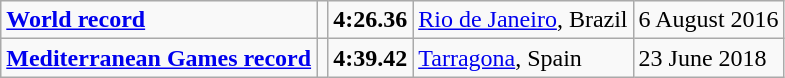<table class="wikitable">
<tr>
<td><strong><a href='#'>World record</a></strong></td>
<td></td>
<td><strong>4:26.36</strong></td>
<td><a href='#'>Rio de Janeiro</a>, Brazil</td>
<td>6 August 2016</td>
</tr>
<tr>
<td><strong><a href='#'>Mediterranean Games record</a></strong></td>
<td></td>
<td><strong>4:39.42</strong></td>
<td><a href='#'>Tarragona</a>, Spain</td>
<td>23 June 2018</td>
</tr>
</table>
